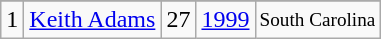<table class="wikitable">
<tr>
</tr>
<tr>
<td>1</td>
<td><a href='#'>Keith Adams</a></td>
<td>27</td>
<td><a href='#'>1999</a></td>
<td style="font-size:80%;">South Carolina</td>
</tr>
</table>
